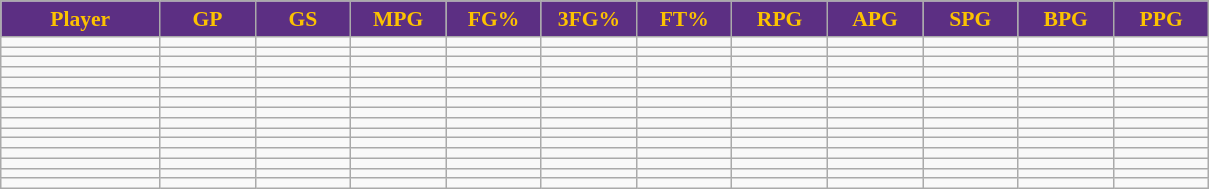<table class="wikitable sortable" style="font-size: 90%">
<tr>
<th style="background:#5C2F83; color:#FCC200" width="10%">Player</th>
<th style="background:#5C2F83; color:#FCC200" width="6%">GP</th>
<th style="background:#5C2F83; color:#FCC200" width="6%">GS</th>
<th style="background:#5C2F83; color:#FCC200" width="6%">MPG</th>
<th style="background:#5C2F83; color:#FCC200" width="6%">FG%</th>
<th style="background:#5C2F83; color:#FCC200" width="6%">3FG%</th>
<th style="background:#5C2F83; color:#FCC200" width="6%">FT%</th>
<th style="background:#5C2F83; color:#FCC200" width="6%">RPG</th>
<th style="background:#5C2F83; color:#FCC200" width="6%">APG</th>
<th style="background:#5C2F83; color:#FCC200" width="6%">SPG</th>
<th style="background:#5C2F83; color:#FCC200" width="6%">BPG</th>
<th style="background:#5C2F83; color:#FCC200" width="6%">PPG</th>
</tr>
<tr>
<td></td>
<td></td>
<td></td>
<td></td>
<td></td>
<td></td>
<td></td>
<td></td>
<td></td>
<td></td>
<td></td>
<td></td>
</tr>
<tr>
<td></td>
<td></td>
<td></td>
<td></td>
<td></td>
<td></td>
<td></td>
<td></td>
<td></td>
<td></td>
<td></td>
<td></td>
</tr>
<tr>
<td></td>
<td></td>
<td></td>
<td></td>
<td></td>
<td></td>
<td></td>
<td></td>
<td></td>
<td></td>
<td></td>
<td></td>
</tr>
<tr>
<td></td>
<td></td>
<td></td>
<td></td>
<td></td>
<td></td>
<td></td>
<td></td>
<td></td>
<td></td>
<td></td>
<td></td>
</tr>
<tr>
<td></td>
<td></td>
<td></td>
<td></td>
<td></td>
<td></td>
<td></td>
<td></td>
<td></td>
<td></td>
<td></td>
<td></td>
</tr>
<tr>
<td></td>
<td></td>
<td></td>
<td></td>
<td></td>
<td></td>
<td></td>
<td></td>
<td></td>
<td></td>
<td></td>
<td></td>
</tr>
<tr>
<td></td>
<td></td>
<td></td>
<td></td>
<td></td>
<td></td>
<td></td>
<td></td>
<td></td>
<td></td>
<td></td>
<td></td>
</tr>
<tr>
<td></td>
<td></td>
<td></td>
<td></td>
<td></td>
<td></td>
<td></td>
<td></td>
<td></td>
<td></td>
<td></td>
<td></td>
</tr>
<tr>
<td></td>
<td></td>
<td></td>
<td></td>
<td></td>
<td></td>
<td></td>
<td></td>
<td></td>
<td></td>
<td></td>
<td></td>
</tr>
<tr>
<td></td>
<td></td>
<td></td>
<td></td>
<td></td>
<td></td>
<td></td>
<td></td>
<td></td>
<td></td>
<td></td>
<td></td>
</tr>
<tr>
<td></td>
<td></td>
<td></td>
<td></td>
<td></td>
<td></td>
<td></td>
<td></td>
<td></td>
<td></td>
<td></td>
<td></td>
</tr>
<tr>
<td></td>
<td></td>
<td></td>
<td></td>
<td></td>
<td></td>
<td></td>
<td></td>
<td></td>
<td></td>
<td></td>
<td></td>
</tr>
<tr>
<td></td>
<td></td>
<td></td>
<td></td>
<td></td>
<td></td>
<td></td>
<td></td>
<td></td>
<td></td>
<td></td>
<td></td>
</tr>
<tr>
<td></td>
<td></td>
<td></td>
<td></td>
<td></td>
<td></td>
<td></td>
<td></td>
<td></td>
<td></td>
<td></td>
<td></td>
</tr>
<tr>
<td></td>
<td></td>
<td></td>
<td></td>
<td></td>
<td></td>
<td></td>
<td></td>
<td></td>
<td></td>
<td></td>
<td></td>
</tr>
</table>
